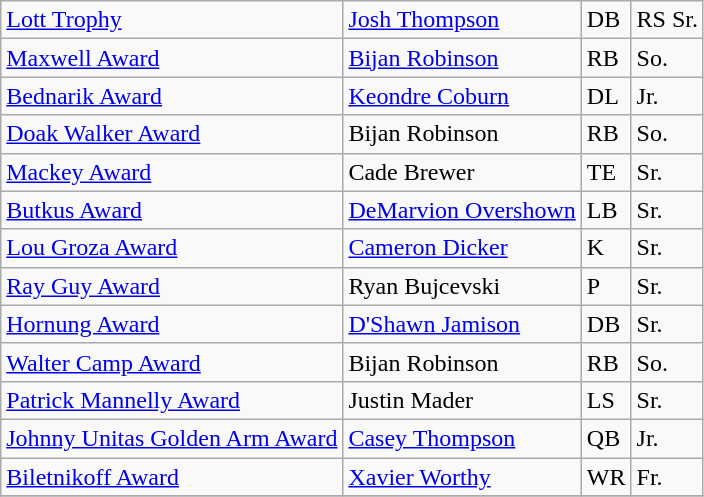<table class="wikitable">
<tr>
<td><a href='#'>Lott Trophy</a></td>
<td><a href='#'>Josh Thompson</a></td>
<td>DB</td>
<td>RS Sr.</td>
</tr>
<tr>
<td><a href='#'>Maxwell Award</a></td>
<td><a href='#'>Bijan Robinson</a></td>
<td>RB</td>
<td>So.</td>
</tr>
<tr>
<td><a href='#'>Bednarik Award</a></td>
<td><a href='#'>Keondre Coburn</a></td>
<td>DL</td>
<td>Jr.</td>
</tr>
<tr>
<td><a href='#'>Doak Walker Award</a></td>
<td>Bijan Robinson</td>
<td>RB</td>
<td>So.</td>
</tr>
<tr>
<td><a href='#'>Mackey Award</a></td>
<td>Cade Brewer</td>
<td>TE</td>
<td>Sr.</td>
</tr>
<tr>
<td><a href='#'>Butkus Award</a></td>
<td><a href='#'>DeMarvion Overshown</a></td>
<td>LB</td>
<td>Sr.</td>
</tr>
<tr>
<td><a href='#'>Lou Groza Award</a></td>
<td><a href='#'>Cameron Dicker</a></td>
<td>K</td>
<td>Sr.</td>
</tr>
<tr>
<td><a href='#'>Ray Guy Award</a></td>
<td>Ryan Bujcevski</td>
<td>P</td>
<td>Sr.</td>
</tr>
<tr>
<td><a href='#'>Hornung Award</a></td>
<td><a href='#'>D'Shawn Jamison</a></td>
<td>DB</td>
<td>Sr.</td>
</tr>
<tr>
<td><a href='#'>Walter Camp Award</a></td>
<td>Bijan Robinson</td>
<td>RB</td>
<td>So.</td>
</tr>
<tr>
<td><a href='#'>Patrick Mannelly Award</a></td>
<td>Justin Mader</td>
<td>LS</td>
<td>Sr.</td>
</tr>
<tr>
<td><a href='#'>Johnny Unitas Golden Arm Award</a></td>
<td><a href='#'>Casey Thompson</a></td>
<td>QB</td>
<td>Jr.</td>
</tr>
<tr>
<td><a href='#'>Biletnikoff Award</a></td>
<td><a href='#'>Xavier Worthy</a></td>
<td>WR</td>
<td>Fr.</td>
</tr>
<tr>
</tr>
</table>
